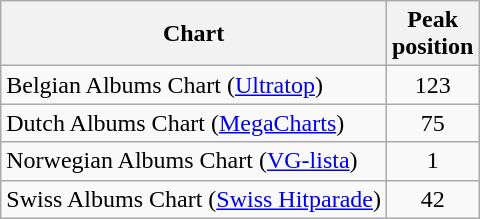<table class="wikitable sortable">
<tr>
<th>Chart</th>
<th>Peak<br>position</th>
</tr>
<tr>
<td>Belgian Albums Chart (<a href='#'>Ultratop</a>)</td>
<td style="text-align:center;">123</td>
</tr>
<tr>
<td>Dutch Albums Chart (<a href='#'>MegaCharts</a>)</td>
<td style="text-align:center;">75</td>
</tr>
<tr>
<td>Norwegian Albums Chart (<a href='#'>VG-lista</a>)</td>
<td style="text-align:center;">1</td>
</tr>
<tr>
<td>Swiss Albums Chart (<a href='#'>Swiss Hitparade</a>)</td>
<td style="text-align:center;">42</td>
</tr>
</table>
